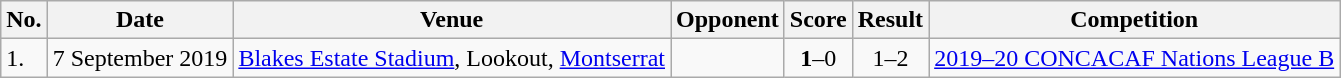<table class="wikitable">
<tr>
<th>No.</th>
<th>Date</th>
<th>Venue</th>
<th>Opponent</th>
<th>Score</th>
<th>Result</th>
<th>Competition</th>
</tr>
<tr>
<td>1.</td>
<td>7 September 2019</td>
<td><a href='#'>Blakes Estate Stadium</a>, Lookout, <a href='#'>Montserrat</a></td>
<td></td>
<td align=center><strong>1</strong>–0</td>
<td align=center>1–2</td>
<td><a href='#'>2019–20 CONCACAF Nations League B</a></td>
</tr>
</table>
